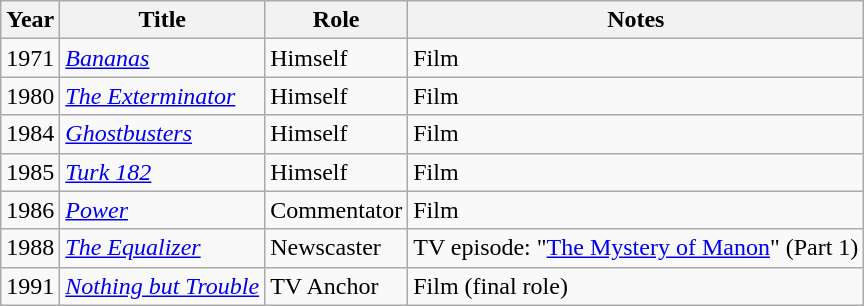<table class="wikitable sortable">
<tr>
<th>Year</th>
<th>Title</th>
<th>Role</th>
<th>Notes</th>
</tr>
<tr>
<td>1971</td>
<td><em><a href='#'>Bananas</a></em></td>
<td>Himself</td>
<td>Film</td>
</tr>
<tr>
<td>1980</td>
<td><em><a href='#'>The Exterminator</a></em></td>
<td>Himself</td>
<td>Film</td>
</tr>
<tr>
<td>1984</td>
<td><em><a href='#'>Ghostbusters</a></em></td>
<td>Himself</td>
<td>Film</td>
</tr>
<tr>
<td>1985</td>
<td><em><a href='#'>Turk 182</a></em></td>
<td>Himself</td>
<td>Film</td>
</tr>
<tr>
<td>1986</td>
<td><em><a href='#'>Power</a></em></td>
<td>Commentator</td>
<td>Film</td>
</tr>
<tr>
<td>1988</td>
<td><em><a href='#'>The Equalizer</a></em></td>
<td>Newscaster</td>
<td>TV episode: "<a href='#'>The Mystery of Manon</a>" (Part 1)</td>
</tr>
<tr>
<td>1991</td>
<td><em><a href='#'>Nothing but Trouble</a></em></td>
<td>TV Anchor</td>
<td>Film (final role)</td>
</tr>
</table>
